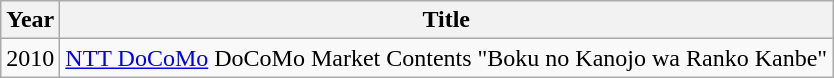<table class="wikitable">
<tr>
<th>Year</th>
<th>Title</th>
</tr>
<tr>
<td>2010</td>
<td><a href='#'>NTT DoCoMo</a> DoCoMo Market Contents "Boku no Kanojo wa Ranko Kanbe"</td>
</tr>
</table>
